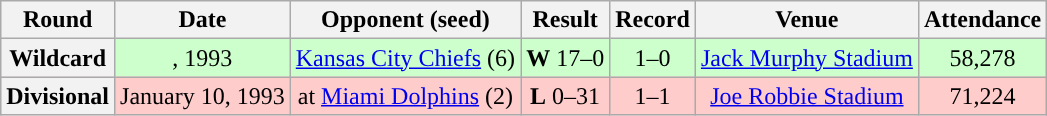<table class="wikitable" style="text-align:center">
<tr>
<th>Round</th>
<th>Date</th>
<th>Opponent (seed)</th>
<th>Result</th>
<th>Record</th>
<th>Venue</th>
<th>Attendance</th>
</tr>
<tr style="background:#cfc">
<th>Wildcard</th>
<td>, 1993</td>
<td><a href='#'>Kansas City Chiefs</a> (6)</td>
<td><strong>W</strong> 17–0</td>
<td>1–0</td>
<td><a href='#'>Jack Murphy Stadium</a></td>
<td>58,278</td>
</tr>
<tr style="background:#fcc">
<th>Divisional</th>
<td>January 10, 1993</td>
<td>at <a href='#'>Miami Dolphins</a> (2)</td>
<td><strong>L</strong> 0–31</td>
<td>1–1</td>
<td><a href='#'>Joe Robbie Stadium</a></td>
<td>71,224</td>
</tr>
</table>
